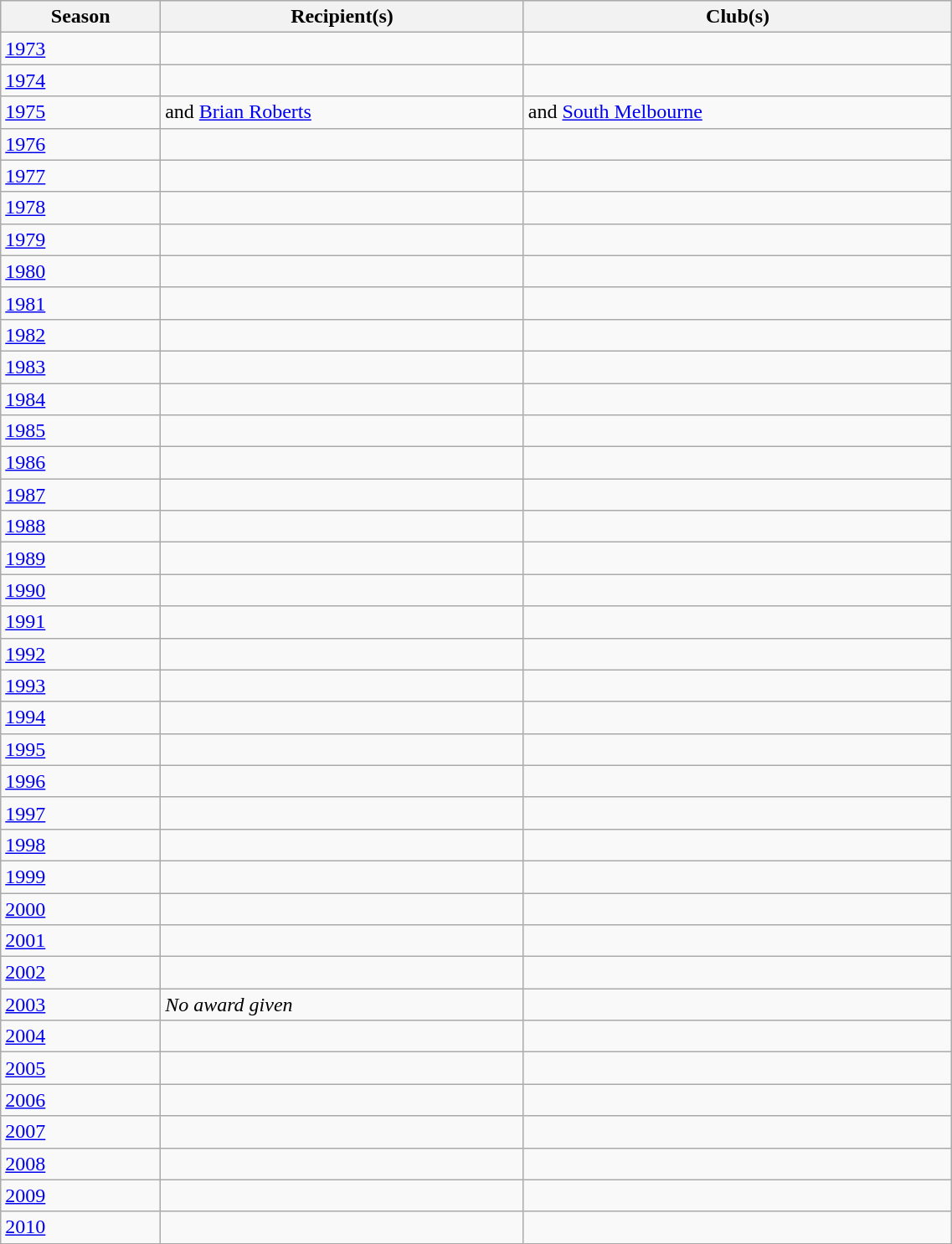<table class="wikitable sortable" width="60%">
<tr bgcolor="#efefef">
<th>Season</th>
<th>Recipient(s)</th>
<th>Club(s)</th>
</tr>
<tr>
<td><a href='#'>1973</a></td>
<td></td>
<td></td>
</tr>
<tr>
<td><a href='#'>1974</a></td>
<td></td>
<td></td>
</tr>
<tr>
<td><a href='#'>1975</a></td>
<td> and <a href='#'>Brian Roberts</a></td>
<td> and <a href='#'>South Melbourne</a></td>
</tr>
<tr>
<td><a href='#'>1976</a></td>
<td></td>
<td></td>
</tr>
<tr>
<td><a href='#'>1977</a></td>
<td></td>
<td></td>
</tr>
<tr>
<td><a href='#'>1978</a></td>
<td></td>
<td></td>
</tr>
<tr>
<td><a href='#'>1979</a></td>
<td></td>
<td></td>
</tr>
<tr>
<td><a href='#'>1980</a></td>
<td></td>
<td></td>
</tr>
<tr>
<td><a href='#'>1981</a></td>
<td></td>
<td></td>
</tr>
<tr>
<td><a href='#'>1982</a></td>
<td></td>
<td></td>
</tr>
<tr>
<td><a href='#'>1983</a></td>
<td></td>
<td></td>
</tr>
<tr>
<td><a href='#'>1984</a></td>
<td></td>
<td></td>
</tr>
<tr>
<td><a href='#'>1985</a></td>
<td></td>
<td></td>
</tr>
<tr>
<td><a href='#'>1986</a></td>
<td></td>
<td></td>
</tr>
<tr>
<td><a href='#'>1987</a></td>
<td></td>
<td></td>
</tr>
<tr>
<td><a href='#'>1988</a></td>
<td></td>
<td></td>
</tr>
<tr>
<td><a href='#'>1989</a></td>
<td></td>
<td></td>
</tr>
<tr>
<td><a href='#'>1990</a></td>
<td></td>
<td></td>
</tr>
<tr>
<td><a href='#'>1991</a></td>
<td></td>
<td></td>
</tr>
<tr>
<td><a href='#'>1992</a></td>
<td></td>
<td></td>
</tr>
<tr>
<td><a href='#'>1993</a></td>
<td></td>
<td></td>
</tr>
<tr>
<td><a href='#'>1994</a></td>
<td></td>
<td></td>
</tr>
<tr>
<td><a href='#'>1995</a></td>
<td></td>
<td></td>
</tr>
<tr>
<td><a href='#'>1996</a></td>
<td></td>
<td></td>
</tr>
<tr>
<td><a href='#'>1997</a></td>
<td></td>
<td></td>
</tr>
<tr>
<td><a href='#'>1998</a></td>
<td></td>
<td></td>
</tr>
<tr>
<td><a href='#'>1999</a></td>
<td></td>
<td></td>
</tr>
<tr>
<td><a href='#'>2000</a></td>
<td></td>
<td></td>
</tr>
<tr>
<td><a href='#'>2001</a></td>
<td></td>
<td></td>
</tr>
<tr>
<td><a href='#'>2002</a></td>
<td></td>
<td></td>
</tr>
<tr>
<td><a href='#'>2003</a></td>
<td><em>No award given</em></td>
<td></td>
</tr>
<tr>
<td><a href='#'>2004</a></td>
<td></td>
<td></td>
</tr>
<tr>
<td><a href='#'>2005</a></td>
<td></td>
<td></td>
</tr>
<tr>
<td><a href='#'>2006</a></td>
<td></td>
<td></td>
</tr>
<tr>
<td><a href='#'>2007</a></td>
<td></td>
<td></td>
</tr>
<tr>
<td><a href='#'>2008</a></td>
<td></td>
<td></td>
</tr>
<tr>
<td><a href='#'>2009</a></td>
<td></td>
<td></td>
</tr>
<tr>
<td><a href='#'>2010</a></td>
<td></td>
<td></td>
</tr>
</table>
